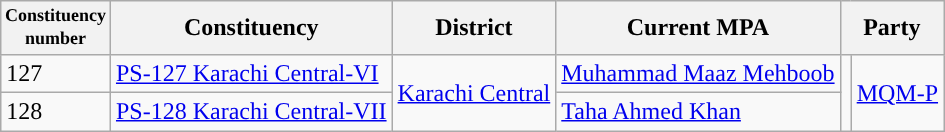<table class="wikitable">
<tr>
<th width="50px" style="font-size:75%">Constituency number</th>
<th>Constituency</th>
<th>District</th>
<th>Current MPA</th>
<th colspan="2">Party</th>
</tr>
<tr>
<td>127</td>
<td><a href='#'>PS-127 Karachi Central-VI</a></td>
<td rowspan="2"><a href='#'>Karachi Central</a></td>
<td><a href='#'>Muhammad Maaz Mehboob</a></td>
<td rowspan="2"></td>
<td rowspan="2"><a href='#'>MQM-P</a></td>
</tr>
<tr>
<td>128</td>
<td><a href='#'>PS-128 Karachi Central-VII</a></td>
<td><a href='#'>Taha Ahmed Khan</a></td>
</tr>
</table>
